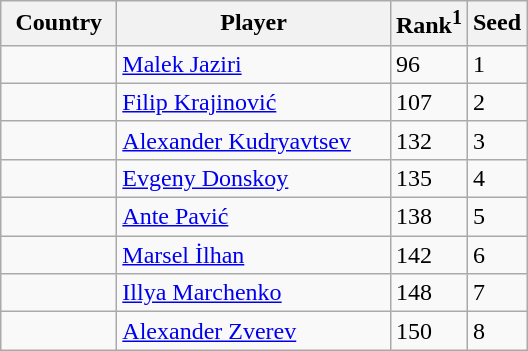<table class="sortable wikitable">
<tr>
<th width="70">Country</th>
<th width="175">Player</th>
<th>Rank<sup>1</sup></th>
<th>Seed</th>
</tr>
<tr>
<td></td>
<td><a href='#'>Malek Jaziri</a></td>
<td>96</td>
<td>1</td>
</tr>
<tr>
<td></td>
<td><a href='#'>Filip Krajinović</a></td>
<td>107</td>
<td>2</td>
</tr>
<tr>
<td></td>
<td><a href='#'>Alexander Kudryavtsev</a></td>
<td>132</td>
<td>3</td>
</tr>
<tr>
<td></td>
<td><a href='#'>Evgeny Donskoy</a></td>
<td>135</td>
<td>4</td>
</tr>
<tr>
<td></td>
<td><a href='#'>Ante Pavić</a></td>
<td>138</td>
<td>5</td>
</tr>
<tr>
<td></td>
<td><a href='#'>Marsel İlhan</a></td>
<td>142</td>
<td>6</td>
</tr>
<tr>
<td></td>
<td><a href='#'>Illya Marchenko</a></td>
<td>148</td>
<td>7</td>
</tr>
<tr>
<td></td>
<td><a href='#'>Alexander Zverev</a></td>
<td>150</td>
<td>8</td>
</tr>
</table>
